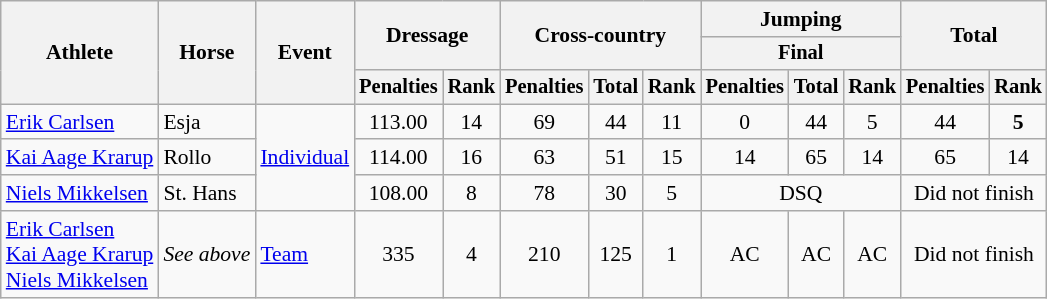<table class=wikitable style="font-size:90%">
<tr>
<th rowspan="3">Athlete</th>
<th rowspan="3">Horse</th>
<th rowspan="3">Event</th>
<th colspan="2" rowspan="2">Dressage</th>
<th colspan="3" rowspan="2">Cross-country</th>
<th colspan="3">Jumping</th>
<th colspan="2" rowspan="2">Total</th>
</tr>
<tr style="font-size:95%">
<th colspan="3">Final</th>
</tr>
<tr style="font-size:95%">
<th>Penalties</th>
<th>Rank</th>
<th>Penalties</th>
<th>Total</th>
<th>Rank</th>
<th>Penalties</th>
<th>Total</th>
<th>Rank</th>
<th>Penalties</th>
<th>Rank</th>
</tr>
<tr align=center>
<td align=left><a href='#'>Erik Carlsen</a></td>
<td align=left>Esja</td>
<td align=left rowspan=3><a href='#'>Individual</a></td>
<td>113.00</td>
<td>14</td>
<td>69</td>
<td>44</td>
<td>11</td>
<td>0</td>
<td>44</td>
<td>5</td>
<td>44</td>
<td><strong>5</strong></td>
</tr>
<tr align=center>
<td align=left><a href='#'>Kai Aage Krarup</a></td>
<td align=left>Rollo</td>
<td>114.00</td>
<td>16</td>
<td>63</td>
<td>51</td>
<td>15</td>
<td>14</td>
<td>65</td>
<td>14</td>
<td>65</td>
<td>14</td>
</tr>
<tr align=center>
<td align=left><a href='#'>Niels Mikkelsen</a></td>
<td align=left>St. Hans</td>
<td>108.00</td>
<td>8</td>
<td>78</td>
<td>30</td>
<td>5</td>
<td colspan=3>DSQ</td>
<td colspan=2>Did not finish</td>
</tr>
<tr align=center>
<td align=left><a href='#'>Erik Carlsen</a><br><a href='#'>Kai Aage Krarup</a><br><a href='#'>Niels Mikkelsen</a></td>
<td align=left><em>See above</em></td>
<td align=left><a href='#'>Team</a></td>
<td>335</td>
<td>4</td>
<td>210</td>
<td>125</td>
<td>1</td>
<td>AC</td>
<td>AC</td>
<td>AC</td>
<td colspan=2>Did not finish</td>
</tr>
</table>
